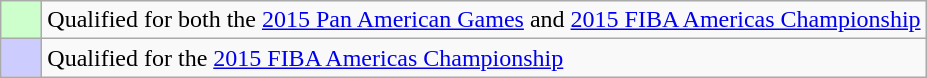<table class="wikitable">
<tr>
<td width=20px bgcolor="#ccffcc"></td>
<td>Qualified for both the <a href='#'>2015 Pan American Games</a> and <a href='#'>2015 FIBA Americas Championship</a></td>
</tr>
<tr>
<td bgcolor="#ccccff"></td>
<td>Qualified for the <a href='#'>2015 FIBA Americas Championship</a></td>
</tr>
</table>
